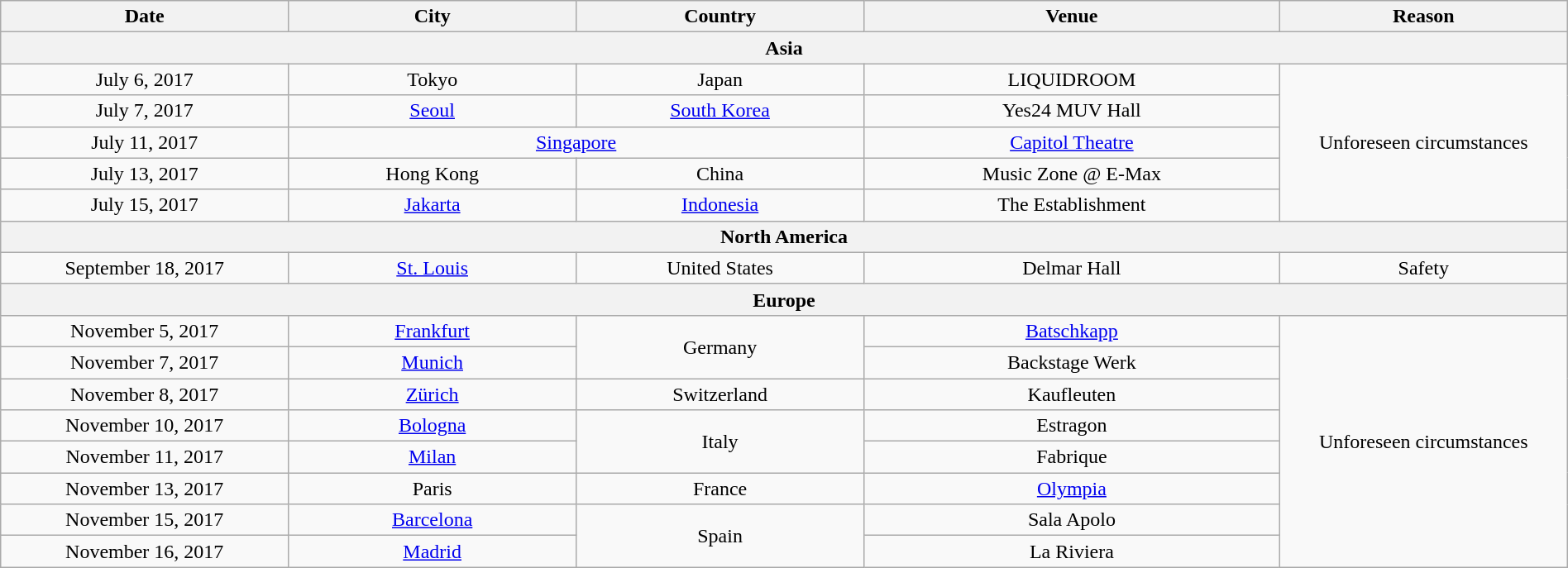<table class="wikitable plainrowheaders" style="text-align:center;" width="100%">
<tr>
<th width="150">Date</th>
<th width="150">City</th>
<th width="150">Country</th>
<th width="220">Venue</th>
<th width="150">Reason</th>
</tr>
<tr>
<th colspan="5">Asia</th>
</tr>
<tr>
<td>July 6, 2017</td>
<td>Tokyo</td>
<td>Japan</td>
<td>LIQUIDROOM</td>
<td rowspan="5">Unforeseen circumstances</td>
</tr>
<tr>
<td>July 7, 2017</td>
<td><a href='#'>Seoul</a></td>
<td><a href='#'>South Korea</a></td>
<td>Yes24 MUV Hall</td>
</tr>
<tr>
<td>July 11, 2017</td>
<td colspan="2"><a href='#'>Singapore</a></td>
<td><a href='#'>Capitol Theatre</a></td>
</tr>
<tr>
<td>July 13, 2017</td>
<td>Hong Kong</td>
<td>China</td>
<td>Music Zone @ E-Max</td>
</tr>
<tr>
<td>July 15, 2017</td>
<td><a href='#'>Jakarta</a></td>
<td><a href='#'>Indonesia</a></td>
<td>The Establishment</td>
</tr>
<tr>
<th colspan="5">North America</th>
</tr>
<tr>
<td>September 18, 2017</td>
<td><a href='#'>St. Louis</a></td>
<td>United States</td>
<td>Delmar Hall</td>
<td>Safety</td>
</tr>
<tr>
<th colspan="5">Europe</th>
</tr>
<tr>
<td>November 5, 2017</td>
<td><a href='#'>Frankfurt</a></td>
<td rowspan="2">Germany</td>
<td><a href='#'>Batschkapp</a></td>
<td rowspan="8">Unforeseen circumstances</td>
</tr>
<tr>
<td>November 7, 2017</td>
<td><a href='#'>Munich</a></td>
<td>Backstage Werk</td>
</tr>
<tr>
<td>November 8, 2017</td>
<td><a href='#'>Zürich</a></td>
<td>Switzerland</td>
<td>Kaufleuten</td>
</tr>
<tr>
<td>November 10, 2017</td>
<td><a href='#'>Bologna</a></td>
<td rowspan="2">Italy</td>
<td>Estragon</td>
</tr>
<tr>
<td>November 11, 2017</td>
<td><a href='#'>Milan</a></td>
<td>Fabrique</td>
</tr>
<tr>
<td>November 13, 2017</td>
<td>Paris</td>
<td>France</td>
<td><a href='#'>Olympia</a></td>
</tr>
<tr>
<td>November 15, 2017</td>
<td><a href='#'>Barcelona</a></td>
<td rowspan="2">Spain</td>
<td>Sala Apolo</td>
</tr>
<tr>
<td>November 16, 2017</td>
<td><a href='#'>Madrid</a></td>
<td>La Riviera</td>
</tr>
</table>
